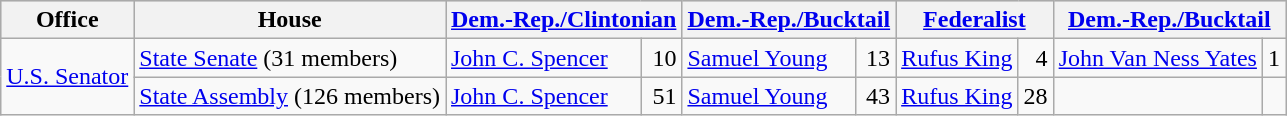<table class=wikitable>
<tr bgcolor=lightgrey>
<th>Office</th>
<th>House</th>
<th colspan="2"><a href='#'>Dem.-Rep./Clintonian</a></th>
<th colspan="2"><a href='#'>Dem.-Rep./Bucktail</a></th>
<th colspan="2"><a href='#'>Federalist</a></th>
<th colspan="2"><a href='#'>Dem.-Rep./Bucktail</a></th>
</tr>
<tr>
<td rowspan=2><a href='#'>U.S. Senator</a></td>
<td><a href='#'>State Senate</a> (31 members)</td>
<td><a href='#'>John C. Spencer</a></td>
<td align="right">10</td>
<td><a href='#'>Samuel Young</a></td>
<td align="right">13</td>
<td><a href='#'>Rufus King</a></td>
<td align="right">4</td>
<td><a href='#'>John Van Ness Yates</a></td>
<td align="right">1</td>
</tr>
<tr>
<td><a href='#'>State Assembly</a> (126 members)</td>
<td><a href='#'>John C. Spencer</a></td>
<td align="right">51</td>
<td><a href='#'>Samuel Young</a></td>
<td align="right">43</td>
<td><a href='#'>Rufus King</a></td>
<td align="right">28</td>
<td></td>
<td></td>
</tr>
</table>
